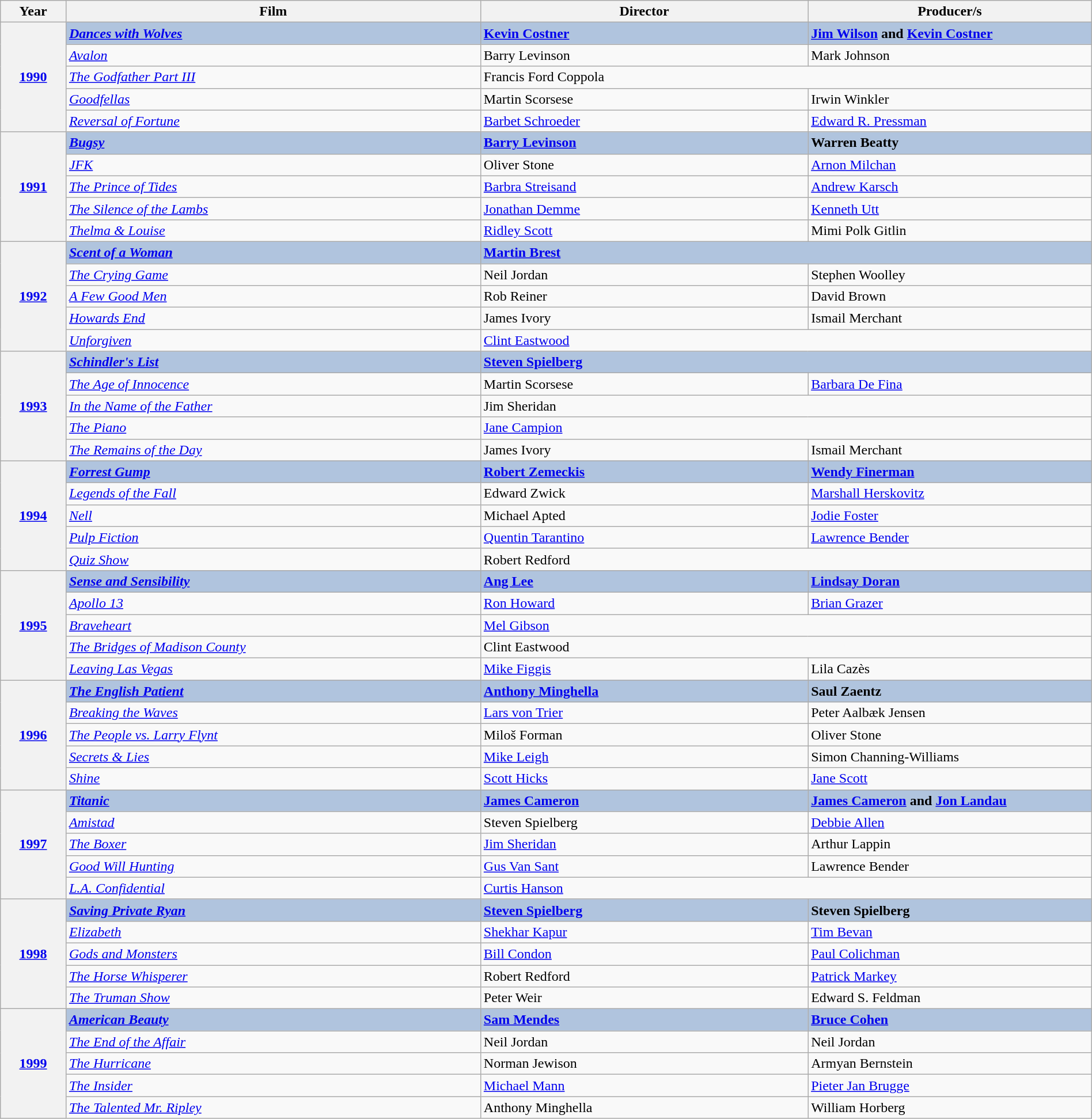<table class="wikitable sortable" style="width:100%; text-align:left">
<tr>
<th style="width:6%;">Year</th>
<th style="width:38%;">Film</th>
<th style="width:30%;">Director</th>
<th style="width:30%;">Producer/s</th>
</tr>
<tr>
<th rowspan="5" style="text-align:center;"><a href='#'>1990</a></th>
<td style="background:#B0C4DE;"><strong><em><a href='#'>Dances with Wolves</a></em></strong></td>
<td style="background:#B0C4DE;"><strong><a href='#'>Kevin Costner</a></strong></td>
<td style="background:#B0C4DE;"><strong><a href='#'>Jim Wilson</a> and <a href='#'>Kevin Costner</a></strong></td>
</tr>
<tr>
<td><em><a href='#'>Avalon</a></em></td>
<td>Barry Levinson</td>
<td>Mark Johnson</td>
</tr>
<tr>
<td><em><a href='#'>The Godfather Part III</a></em></td>
<td colspan="2">Francis Ford Coppola</td>
</tr>
<tr>
<td><em><a href='#'>Goodfellas</a></em></td>
<td>Martin Scorsese</td>
<td>Irwin Winkler</td>
</tr>
<tr>
<td><em><a href='#'>Reversal of Fortune</a></em></td>
<td><a href='#'>Barbet Schroeder</a></td>
<td><a href='#'>Edward R. Pressman</a></td>
</tr>
<tr>
<th rowspan="5" style="text-align:center;"><a href='#'>1991</a></th>
<td style="background:#B0C4DE;"><strong><em><a href='#'>Bugsy</a></em></strong></td>
<td style="background:#B0C4DE;"><strong><a href='#'>Barry Levinson</a></strong></td>
<td style="background:#B0C4DE;"><strong>Warren Beatty</strong></td>
</tr>
<tr>
<td><em><a href='#'>JFK</a></em></td>
<td>Oliver Stone</td>
<td><a href='#'>Arnon Milchan</a></td>
</tr>
<tr>
<td><em><a href='#'>The Prince of Tides</a></em></td>
<td><a href='#'>Barbra Streisand</a></td>
<td><a href='#'>Andrew Karsch</a></td>
</tr>
<tr>
<td><em><a href='#'>The Silence of the Lambs</a></em></td>
<td><a href='#'>Jonathan Demme</a></td>
<td><a href='#'>Kenneth Utt</a></td>
</tr>
<tr>
<td><em><a href='#'>Thelma & Louise</a></em></td>
<td><a href='#'>Ridley Scott</a></td>
<td>Mimi Polk Gitlin</td>
</tr>
<tr>
<th rowspan="5" style="text-align:center;"><a href='#'>1992</a></th>
<td style="background:#B0C4DE;"><strong><em><a href='#'>Scent of a Woman</a></em></strong></td>
<td colspan="2" style="background:#B0C4DE;"><strong><a href='#'>Martin Brest</a></strong></td>
</tr>
<tr>
<td><em><a href='#'>The Crying Game</a></em></td>
<td>Neil Jordan</td>
<td>Stephen Woolley</td>
</tr>
<tr>
<td><em><a href='#'>A Few Good Men</a></em></td>
<td>Rob Reiner</td>
<td>David Brown</td>
</tr>
<tr>
<td><em><a href='#'>Howards End</a></em></td>
<td>James Ivory</td>
<td>Ismail Merchant</td>
</tr>
<tr>
<td><em><a href='#'>Unforgiven</a></em></td>
<td colspan="2"><a href='#'>Clint Eastwood</a></td>
</tr>
<tr>
<th rowspan="5" style="text-align:center;"><a href='#'>1993</a></th>
<td style="background:#B0C4DE;"><strong><em><a href='#'>Schindler's List</a></em></strong></td>
<td colspan="2" style="background:#B0C4DE;"><strong><a href='#'>Steven Spielberg</a></strong></td>
</tr>
<tr>
<td><em><a href='#'>The Age of Innocence</a></em></td>
<td>Martin Scorsese</td>
<td><a href='#'>Barbara De Fina</a></td>
</tr>
<tr>
<td><em><a href='#'>In the Name of the Father</a></em></td>
<td colspan="2">Jim Sheridan</td>
</tr>
<tr>
<td><em><a href='#'>The Piano</a></em></td>
<td colspan="2"><a href='#'>Jane Campion</a></td>
</tr>
<tr>
<td><em><a href='#'>The Remains of the Day</a></em></td>
<td>James Ivory</td>
<td>Ismail Merchant</td>
</tr>
<tr>
<th rowspan="5" style="text-align:center;"><a href='#'>1994</a></th>
<td style="background:#B0C4DE;"><strong><em><a href='#'>Forrest Gump</a></em></strong></td>
<td style="background:#B0C4DE;"><strong><a href='#'>Robert Zemeckis</a></strong></td>
<td style="background:#B0C4DE;"><strong><a href='#'>Wendy Finerman</a></strong></td>
</tr>
<tr>
<td><em><a href='#'>Legends of the Fall</a></em></td>
<td>Edward Zwick</td>
<td><a href='#'>Marshall Herskovitz</a></td>
</tr>
<tr>
<td><em><a href='#'>Nell</a></em></td>
<td>Michael Apted</td>
<td><a href='#'>Jodie Foster</a></td>
</tr>
<tr>
<td><em><a href='#'>Pulp Fiction</a></em></td>
<td><a href='#'>Quentin Tarantino</a></td>
<td><a href='#'>Lawrence Bender</a></td>
</tr>
<tr>
<td><em><a href='#'>Quiz Show</a></em></td>
<td colspan="2">Robert Redford</td>
</tr>
<tr>
<th rowspan="5" style="text-align:center;"><a href='#'>1995</a></th>
<td style="background:#B0C4DE;"><strong><em><a href='#'>Sense and Sensibility</a></em></strong></td>
<td style="background:#B0C4DE;"><strong><a href='#'>Ang Lee</a></strong></td>
<td style="background:#B0C4DE;"><strong><a href='#'>Lindsay Doran</a></strong></td>
</tr>
<tr>
<td><em><a href='#'>Apollo 13</a></em></td>
<td><a href='#'>Ron Howard</a></td>
<td><a href='#'>Brian Grazer</a></td>
</tr>
<tr>
<td><em><a href='#'>Braveheart</a></em></td>
<td colspan="2"><a href='#'>Mel Gibson</a></td>
</tr>
<tr>
<td><em><a href='#'>The Bridges of Madison County</a></em></td>
<td colspan="2">Clint Eastwood</td>
</tr>
<tr>
<td><em><a href='#'>Leaving Las Vegas</a></em></td>
<td><a href='#'>Mike Figgis</a></td>
<td>Lila Cazès</td>
</tr>
<tr>
<th rowspan="5" style="text-align:center;"><a href='#'>1996</a></th>
<td style="background:#B0C4DE;"><strong><em><a href='#'>The English Patient</a></em></strong></td>
<td style="background:#B0C4DE;"><strong><a href='#'>Anthony Minghella</a></strong></td>
<td style="background:#B0C4DE;"><strong>Saul Zaentz</strong></td>
</tr>
<tr>
<td><em><a href='#'>Breaking the Waves</a></em></td>
<td><a href='#'>Lars von Trier</a></td>
<td>Peter Aalbæk Jensen</td>
</tr>
<tr>
<td><em><a href='#'>The People vs. Larry Flynt</a></em></td>
<td>Miloš Forman</td>
<td>Oliver Stone</td>
</tr>
<tr>
<td><em><a href='#'>Secrets & Lies</a></em></td>
<td><a href='#'>Mike Leigh</a></td>
<td>Simon Channing-Williams</td>
</tr>
<tr>
<td><em><a href='#'>Shine</a></em></td>
<td><a href='#'>Scott Hicks</a></td>
<td><a href='#'>Jane Scott</a></td>
</tr>
<tr>
<th rowspan="5" style="text-align:center;"><a href='#'>1997</a></th>
<td style="background:#B0C4DE;"><strong><em><a href='#'>Titanic</a></em></strong></td>
<td style="background:#B0C4DE;"><strong><a href='#'>James Cameron</a></strong></td>
<td style="background:#B0C4DE;"><strong><a href='#'>James Cameron</a> and <a href='#'>Jon Landau</a></strong></td>
</tr>
<tr>
<td><em><a href='#'>Amistad</a></em></td>
<td>Steven Spielberg</td>
<td><a href='#'>Debbie Allen</a></td>
</tr>
<tr>
<td><em><a href='#'>The Boxer</a></em></td>
<td><a href='#'>Jim Sheridan</a></td>
<td>Arthur Lappin</td>
</tr>
<tr>
<td><em><a href='#'>Good Will Hunting</a></em></td>
<td><a href='#'>Gus Van Sant</a></td>
<td>Lawrence Bender</td>
</tr>
<tr>
<td><em><a href='#'>L.A. Confidential</a></em></td>
<td colspan="2"><a href='#'>Curtis Hanson</a></td>
</tr>
<tr>
<th rowspan="5" style="text-align:center;"><a href='#'>1998</a></th>
<td style="background:#B0C4DE;"><strong><em><a href='#'>Saving Private Ryan</a></em></strong></td>
<td style="background:#B0C4DE;"><strong><a href='#'>Steven Spielberg</a></strong></td>
<td style="background:#B0C4DE;"><strong>Steven Spielberg</strong></td>
</tr>
<tr>
<td><em><a href='#'>Elizabeth</a></em></td>
<td><a href='#'>Shekhar Kapur</a></td>
<td><a href='#'>Tim Bevan</a></td>
</tr>
<tr>
<td><em><a href='#'>Gods and Monsters</a></em></td>
<td><a href='#'>Bill Condon</a></td>
<td><a href='#'>Paul Colichman</a></td>
</tr>
<tr>
<td><em><a href='#'>The Horse Whisperer</a></em></td>
<td>Robert Redford</td>
<td><a href='#'>Patrick Markey</a></td>
</tr>
<tr>
<td><em><a href='#'>The Truman Show</a></em></td>
<td>Peter Weir</td>
<td>Edward S. Feldman</td>
</tr>
<tr>
<th rowspan="5" style="text-align:center;"><a href='#'>1999</a></th>
<td style="background:#B0C4DE;"><strong><em><a href='#'>American Beauty</a></em></strong></td>
<td style="background:#B0C4DE;"><strong><a href='#'>Sam Mendes</a></strong></td>
<td style="background:#B0C4DE;"><strong><a href='#'>Bruce Cohen</a></strong></td>
</tr>
<tr>
<td><em><a href='#'>The End of the Affair</a></em></td>
<td>Neil Jordan</td>
<td>Neil Jordan</td>
</tr>
<tr>
<td><em><a href='#'>The Hurricane</a></em></td>
<td>Norman Jewison</td>
<td>Armyan Bernstein</td>
</tr>
<tr>
<td><em><a href='#'>The Insider</a></em></td>
<td><a href='#'>Michael Mann</a></td>
<td><a href='#'>Pieter Jan Brugge</a></td>
</tr>
<tr>
<td><em><a href='#'>The Talented Mr. Ripley</a></em></td>
<td>Anthony Minghella</td>
<td>William Horberg</td>
</tr>
</table>
